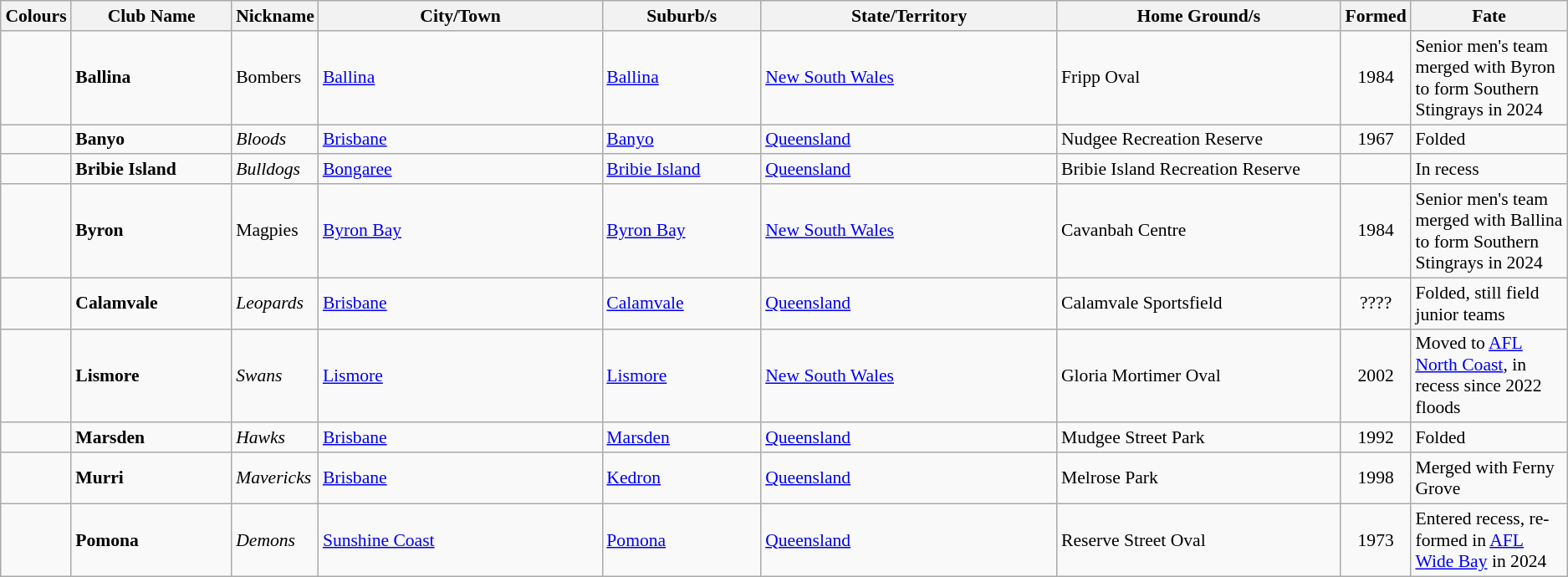<table class="wikitable sortable" style="font-size:90%">
<tr>
<th width="050px">Colours</th>
<th width="150px">Club Name</th>
<th width="020px">Nickname</th>
<th width="300px">City/Town</th>
<th width="150px">Suburb/s</th>
<th width="300px">State/Territory</th>
<th width="300px">Home Ground/s</th>
<th width="050px">Formed</th>
<th width="150px">Fate</th>
</tr>
<tr>
<td></td>
<td><strong>Ballina</strong></td>
<td>Bombers</td>
<td><a href='#'>Ballina</a></td>
<td><a href='#'>Ballina</a></td>
<td><a href='#'>New South Wales</a></td>
<td>Fripp Oval</td>
<td style="text-align:center;">1984</td>
<td>Senior men's team merged with Byron to form Southern Stingrays in 2024</td>
</tr>
<tr>
<td style="text-align:center;"></td>
<td><strong>Banyo</strong></td>
<td><em>Bloods</em></td>
<td><a href='#'>Brisbane</a></td>
<td><a href='#'>Banyo</a></td>
<td><a href='#'>Queensland</a></td>
<td>Nudgee Recreation Reserve</td>
<td style="text-align:center;">1967</td>
<td>Folded</td>
</tr>
<tr>
<td></td>
<td><strong>Bribie Island</strong></td>
<td><em>Bulldogs</em></td>
<td><a href='#'>Bongaree</a></td>
<td><a href='#'>Bribie Island</a></td>
<td><a href='#'>Queensland</a></td>
<td>Bribie Island Recreation Reserve</td>
<td></td>
<td>In recess</td>
</tr>
<tr>
<td></td>
<td><strong>Byron</strong></td>
<td>Magpies</td>
<td><a href='#'>Byron Bay</a></td>
<td><a href='#'>Byron Bay</a></td>
<td><a href='#'>New South Wales</a></td>
<td>Cavanbah Centre</td>
<td style="text-align:center;">1984</td>
<td>Senior men's team merged with Ballina to form Southern Stingrays in 2024</td>
</tr>
<tr>
<td style="text-align:center;"></td>
<td><strong>Calamvale</strong></td>
<td><em>Leopards</em></td>
<td><a href='#'>Brisbane</a></td>
<td><a href='#'>Calamvale</a></td>
<td><a href='#'>Queensland</a></td>
<td>Calamvale Sportsfield</td>
<td style="text-align:center;">????</td>
<td>Folded, still field junior teams</td>
</tr>
<tr>
<td style="text-align:center;"></td>
<td><strong>Lismore</strong></td>
<td><em>Swans</em></td>
<td><a href='#'>Lismore</a></td>
<td><a href='#'>Lismore</a></td>
<td><a href='#'>New South Wales</a></td>
<td>Gloria Mortimer Oval</td>
<td style="text-align:center;">2002</td>
<td>Moved to <a href='#'>AFL North Coast</a>, in recess since 2022 floods</td>
</tr>
<tr>
<td style="text-align:center;"></td>
<td><strong>Marsden</strong></td>
<td><em>Hawks</em></td>
<td><a href='#'>Brisbane</a></td>
<td><a href='#'>Marsden</a></td>
<td><a href='#'>Queensland</a></td>
<td>Mudgee Street Park</td>
<td style="text-align:center;">1992</td>
<td>Folded</td>
</tr>
<tr>
<td style="text-align:center;"></td>
<td><strong>Murri</strong></td>
<td><em>Mavericks</em></td>
<td><a href='#'>Brisbane</a></td>
<td><a href='#'>Kedron</a></td>
<td><a href='#'>Queensland</a></td>
<td>Melrose Park</td>
<td style="text-align:center;">1998</td>
<td>Merged with Ferny Grove</td>
</tr>
<tr>
<td style="text-align:center;"></td>
<td><strong>Pomona</strong></td>
<td><em>Demons</em></td>
<td><a href='#'>Sunshine Coast</a></td>
<td><a href='#'>Pomona</a></td>
<td><a href='#'>Queensland</a></td>
<td>Reserve Street Oval</td>
<td style="text-align:center;">1973</td>
<td>Entered recess, re-formed in <a href='#'>AFL Wide Bay</a> in 2024</td>
</tr>
</table>
